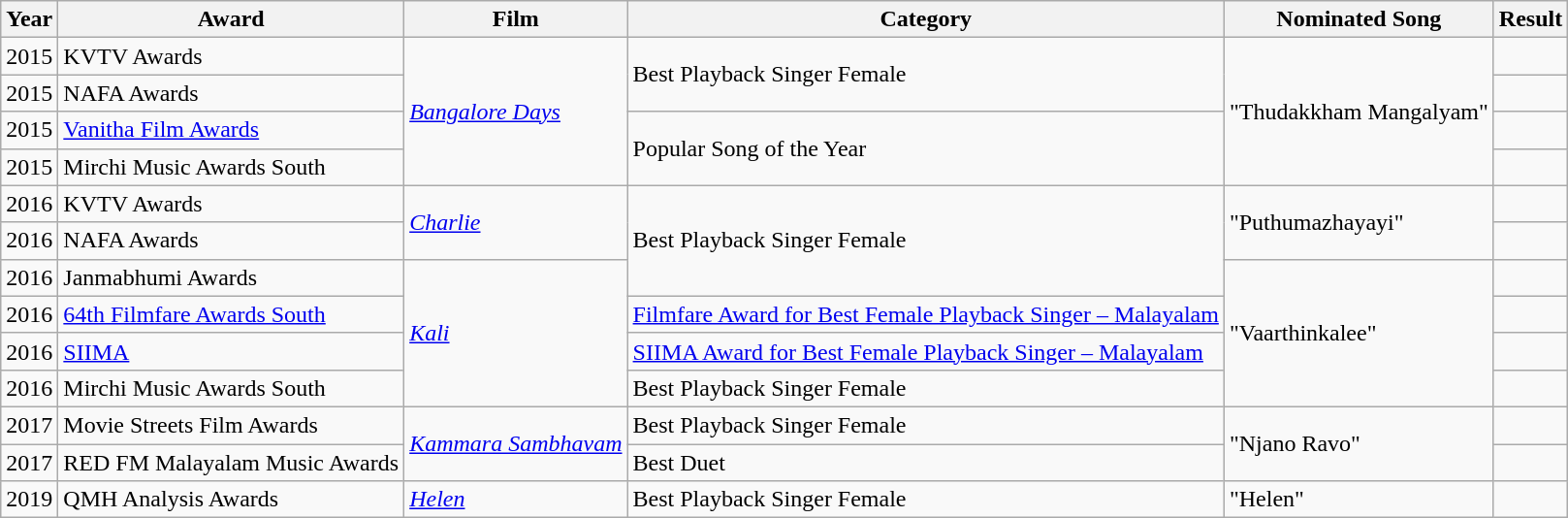<table class = "sortable wikitable">
<tr>
<th>Year</th>
<th>Award</th>
<th>Film</th>
<th>Category</th>
<th>Nominated Song</th>
<th>Result</th>
</tr>
<tr>
<td>2015</td>
<td>KVTV Awards</td>
<td rowspan="4"><em><a href='#'>Bangalore Days</a></em></td>
<td rowspan="2">Best Playback Singer Female</td>
<td rowspan="4">"Thudakkham Mangalyam"</td>
<td></td>
</tr>
<tr>
<td>2015</td>
<td>NAFA Awards</td>
<td></td>
</tr>
<tr>
<td>2015</td>
<td><a href='#'>Vanitha Film Awards</a></td>
<td rowspan="2">Popular Song of the Year</td>
<td></td>
</tr>
<tr>
<td>2015</td>
<td>Mirchi Music Awards South</td>
<td></td>
</tr>
<tr>
<td>2016</td>
<td>KVTV Awards</td>
<td rowspan="2"><em><a href='#'>Charlie</a></em></td>
<td rowspan="3">Best Playback Singer Female</td>
<td rowspan="2">"Puthumazhayayi"</td>
<td></td>
</tr>
<tr>
<td>2016</td>
<td>NAFA Awards</td>
<td></td>
</tr>
<tr>
<td>2016</td>
<td>Janmabhumi Awards</td>
<td rowspan="4"><em><a href='#'>Kali</a></em></td>
<td rowspan="4">"Vaarthinkalee"</td>
<td></td>
</tr>
<tr>
<td>2016</td>
<td><a href='#'>64th Filmfare Awards South</a></td>
<td><a href='#'>Filmfare Award for Best Female Playback Singer – Malayalam</a></td>
<td></td>
</tr>
<tr>
<td>2016</td>
<td><a href='#'>SIIMA</a></td>
<td><a href='#'>SIIMA Award for Best Female Playback Singer – Malayalam</a></td>
<td></td>
</tr>
<tr>
<td>2016</td>
<td>Mirchi Music Awards South</td>
<td>Best Playback Singer Female</td>
<td></td>
</tr>
<tr>
<td>2017</td>
<td>Movie Streets Film Awards</td>
<td rowspan="2"><em><a href='#'>Kammara Sambhavam</a></em></td>
<td>Best Playback Singer Female</td>
<td rowspan="2">"Njano Ravo"</td>
<td></td>
</tr>
<tr>
<td>2017</td>
<td>RED FM Malayalam Music Awards</td>
<td>Best Duet</td>
<td></td>
</tr>
<tr>
<td>2019</td>
<td>QMH Analysis Awards</td>
<td><em><a href='#'>Helen</a></em></td>
<td>Best Playback Singer Female</td>
<td>"Helen"</td>
<td></td>
</tr>
</table>
